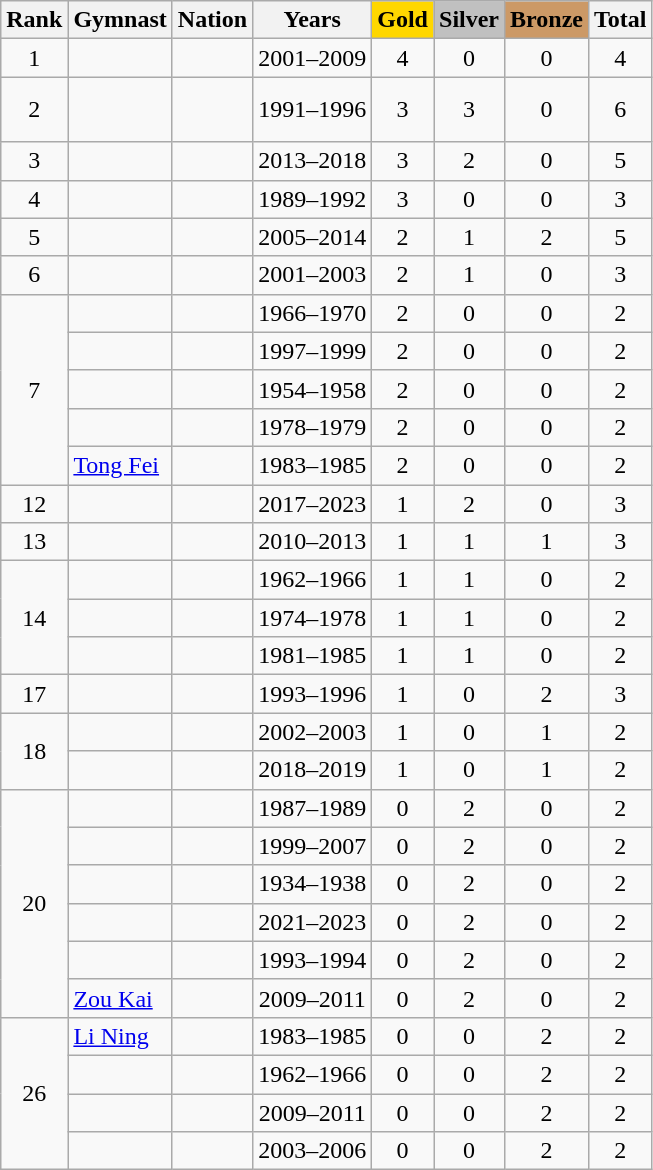<table class="wikitable sortable" style="text-align:center">
<tr>
<th>Rank</th>
<th>Gymnast</th>
<th>Nation</th>
<th>Years</th>
<th style="background-color:gold">Gold</th>
<th style="background-color:silver">Silver</th>
<th style="background-color:#cc9966">Bronze</th>
<th>Total</th>
</tr>
<tr>
<td>1</td>
<td align=left></td>
<td align=left></td>
<td>2001–2009</td>
<td>4</td>
<td>0</td>
<td>0</td>
<td>4</td>
</tr>
<tr>
<td>2</td>
<td align=left></td>
<td align=left><br><br></td>
<td>1991–1996</td>
<td>3</td>
<td>3</td>
<td>0</td>
<td>6</td>
</tr>
<tr>
<td>3</td>
<td align=left></td>
<td align=left></td>
<td>2013–2018</td>
<td>3</td>
<td>2</td>
<td>0</td>
<td>5</td>
</tr>
<tr>
<td>4</td>
<td align=left></td>
<td align=left><br></td>
<td>1989–1992</td>
<td>3</td>
<td>0</td>
<td>0</td>
<td>3</td>
</tr>
<tr>
<td>5</td>
<td align=left></td>
<td align=left></td>
<td>2005–2014</td>
<td>2</td>
<td>1</td>
<td>2</td>
<td>5</td>
</tr>
<tr>
<td>6</td>
<td align=left></td>
<td align=left></td>
<td>2001–2003</td>
<td>2</td>
<td>1</td>
<td>0</td>
<td>3</td>
</tr>
<tr>
<td rowspan="5">7</td>
<td align=left></td>
<td align=left></td>
<td>1966–1970</td>
<td>2</td>
<td>0</td>
<td>0</td>
<td>2</td>
</tr>
<tr>
<td align=left></td>
<td align=left></td>
<td>1997–1999</td>
<td>2</td>
<td>0</td>
<td>0</td>
<td>2</td>
</tr>
<tr>
<td align=left></td>
<td align=left></td>
<td>1954–1958</td>
<td>2</td>
<td>0</td>
<td>0</td>
<td>2</td>
</tr>
<tr>
<td align=left></td>
<td align=left></td>
<td>1978–1979</td>
<td>2</td>
<td>0</td>
<td>0</td>
<td>2</td>
</tr>
<tr>
<td align=left><a href='#'>Tong Fei</a></td>
<td align=left></td>
<td>1983–1985</td>
<td>2</td>
<td>0</td>
<td>0</td>
<td>2</td>
</tr>
<tr>
<td>12</td>
<td align=left></td>
<td align=left></td>
<td>2017–2023</td>
<td>1</td>
<td>2</td>
<td>0</td>
<td>3</td>
</tr>
<tr>
<td>13</td>
<td align=left></td>
<td align=left></td>
<td>2010–2013</td>
<td>1</td>
<td>1</td>
<td>1</td>
<td>3</td>
</tr>
<tr>
<td rowspan="3">14</td>
<td align=left></td>
<td align=left></td>
<td>1962–1966</td>
<td>1</td>
<td>1</td>
<td>0</td>
<td>2</td>
</tr>
<tr>
<td align=left></td>
<td align=left></td>
<td>1974–1978</td>
<td>1</td>
<td>1</td>
<td>0</td>
<td>2</td>
</tr>
<tr>
<td align=left></td>
<td align=left></td>
<td>1981–1985</td>
<td>1</td>
<td>1</td>
<td>0</td>
<td>2</td>
</tr>
<tr>
<td>17</td>
<td align=left></td>
<td align=left></td>
<td>1993–1996</td>
<td>1</td>
<td>0</td>
<td>2</td>
<td>3</td>
</tr>
<tr>
<td rowspan="2">18</td>
<td align=left></td>
<td align=left></td>
<td>2002–2003</td>
<td>1</td>
<td>0</td>
<td>1</td>
<td>2</td>
</tr>
<tr>
<td align=left></td>
<td align=left></td>
<td>2018–2019</td>
<td>1</td>
<td>0</td>
<td>1</td>
<td>2</td>
</tr>
<tr>
<td rowspan="6">20</td>
<td align=left></td>
<td align=left></td>
<td>1987–1989</td>
<td>0</td>
<td>2</td>
<td>0</td>
<td>2</td>
</tr>
<tr>
<td align=left></td>
<td align=left></td>
<td>1999–2007</td>
<td>0</td>
<td>2</td>
<td>0</td>
<td>2</td>
</tr>
<tr>
<td align=left></td>
<td align=left></td>
<td>1934–1938</td>
<td>0</td>
<td>2</td>
<td>0</td>
<td>2</td>
</tr>
<tr>
<td align=left></td>
<td align=left></td>
<td>2021–2023</td>
<td>0</td>
<td>2</td>
<td>0</td>
<td>2</td>
</tr>
<tr>
<td align=left></td>
<td align=left></td>
<td>1993–1994</td>
<td>0</td>
<td>2</td>
<td>0</td>
<td>2</td>
</tr>
<tr>
<td align=left><a href='#'>Zou Kai</a></td>
<td align=left></td>
<td>2009–2011</td>
<td>0</td>
<td>2</td>
<td>0</td>
<td>2</td>
</tr>
<tr>
<td rowspan="4">26</td>
<td align=left><a href='#'>Li Ning</a></td>
<td align=left></td>
<td>1983–1985</td>
<td>0</td>
<td>0</td>
<td>2</td>
<td>2</td>
</tr>
<tr>
<td align=left></td>
<td align=left></td>
<td>1962–1966</td>
<td>0</td>
<td>0</td>
<td>2</td>
<td>2</td>
</tr>
<tr>
<td align=left></td>
<td align=left></td>
<td>2009–2011</td>
<td>0</td>
<td>0</td>
<td>2</td>
<td>2</td>
</tr>
<tr>
<td align=left></td>
<td align=left></td>
<td>2003–2006</td>
<td>0</td>
<td>0</td>
<td>2</td>
<td>2</td>
</tr>
</table>
